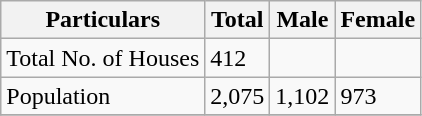<table class="wikitable sortable">
<tr>
<th>Particulars</th>
<th>Total</th>
<th>Male</th>
<th>Female</th>
</tr>
<tr>
<td>Total No. of Houses</td>
<td>412</td>
<td></td>
<td></td>
</tr>
<tr>
<td>Population</td>
<td>2,075</td>
<td>1,102</td>
<td>973</td>
</tr>
<tr>
</tr>
</table>
